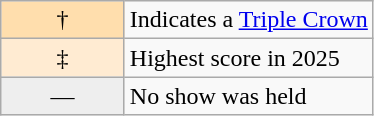<table class="wikitable">
<tr>
<td width="75px" style="background:#FFDEAD; text-align:center">†</td>
<td>Indicates a <a href='#'>Triple Crown</a></td>
</tr>
<tr>
<td width="75px" style="background:#FFEBD2; text-align:center">‡</td>
<td>Highest score in 2025</td>
</tr>
<tr>
<td width="75px" style="background:#EEE; text-align:center">—</td>
<td>No show was held</td>
</tr>
</table>
